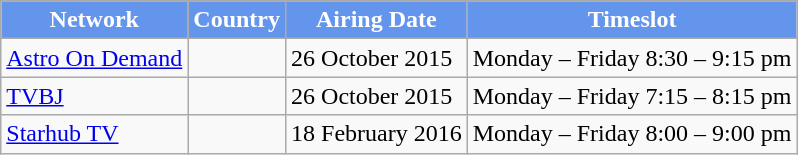<table class="wikitable">
<tr style="background:cornflowerblue; color:white" align="center">
</tr>
<tr>
<th style="background:cornflowerblue; color:white" align="center">Network</th>
<th style="background:cornflowerblue; color:white" align="center">Country</th>
<th style="background:cornflowerblue; color:white" align="center">Airing Date</th>
<th style="background:cornflowerblue; color:white" align="center">Timeslot</th>
</tr>
<tr>
<td><a href='#'>Astro On Demand</a></td>
<td></td>
<td>26 October 2015</td>
<td>Monday – Friday 8:30 – 9:15 pm</td>
</tr>
<tr>
<td><a href='#'>TVBJ</a></td>
<td></td>
<td>26 October 2015</td>
<td>Monday – Friday 7:15 – 8:15 pm</td>
</tr>
<tr>
<td><a href='#'>Starhub TV</a></td>
<td></td>
<td>18 February 2016</td>
<td>Monday – Friday 8:00 – 9:00 pm</td>
</tr>
</table>
